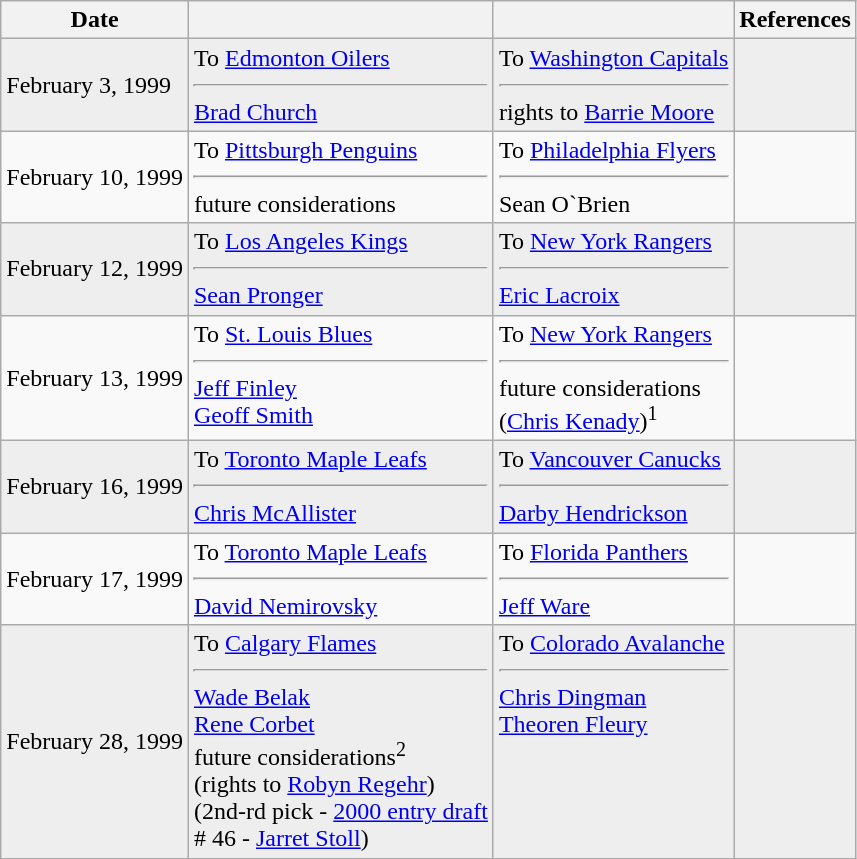<table class="wikitable">
<tr>
<th>Date</th>
<th></th>
<th></th>
<th>References</th>
</tr>
<tr bgcolor="#eeeeee">
<td>February 3, 1999</td>
<td valign="top">To <a href='#'>Edmonton Oilers</a><hr><a href='#'>Brad Church</a></td>
<td valign="top">To <a href='#'>Washington Capitals</a><hr>rights to <a href='#'>Barrie Moore</a></td>
<td></td>
</tr>
<tr>
<td>February 10, 1999</td>
<td valign="top">To <a href='#'>Pittsburgh Penguins</a><hr>future considerations</td>
<td valign="top">To <a href='#'>Philadelphia Flyers</a><hr>Sean O`Brien</td>
<td></td>
</tr>
<tr bgcolor="#eeeeee">
<td>February 12, 1999</td>
<td valign="top">To <a href='#'>Los Angeles Kings</a><hr><a href='#'>Sean Pronger</a></td>
<td valign="top">To <a href='#'>New York Rangers</a><hr><a href='#'>Eric Lacroix</a></td>
<td></td>
</tr>
<tr>
<td>February 13, 1999</td>
<td valign="top">To <a href='#'>St. Louis Blues</a><hr><a href='#'>Jeff Finley</a><br><a href='#'>Geoff Smith</a></td>
<td valign="top">To <a href='#'>New York Rangers</a><hr>future considerations<br>(<a href='#'>Chris Kenady</a>)<sup>1</sup></td>
<td></td>
</tr>
<tr bgcolor="#eeeeee">
<td>February 16, 1999</td>
<td valign="top">To <a href='#'>Toronto Maple Leafs</a><hr><a href='#'>Chris McAllister</a></td>
<td valign="top">To <a href='#'>Vancouver Canucks</a><hr><a href='#'>Darby Hendrickson</a></td>
<td></td>
</tr>
<tr>
<td>February 17, 1999</td>
<td valign="top">To <a href='#'>Toronto Maple Leafs</a><hr><a href='#'>David Nemirovsky</a></td>
<td valign="top">To <a href='#'>Florida Panthers</a><hr><a href='#'>Jeff Ware</a></td>
<td></td>
</tr>
<tr bgcolor="#eeeeee">
<td>February 28, 1999</td>
<td valign="top">To <a href='#'>Calgary Flames</a><hr><a href='#'>Wade Belak</a><br><a href='#'>Rene Corbet</a><br>future considerations<sup>2</sup><br>(rights to <a href='#'>Robyn Regehr</a>)<br>(2nd-rd pick - <a href='#'>2000 entry draft</a><br># 46 - <a href='#'>Jarret Stoll</a>)</td>
<td valign="top">To <a href='#'>Colorado Avalanche</a><hr><a href='#'>Chris Dingman</a><br><a href='#'>Theoren Fleury</a></td>
<td></td>
</tr>
</table>
